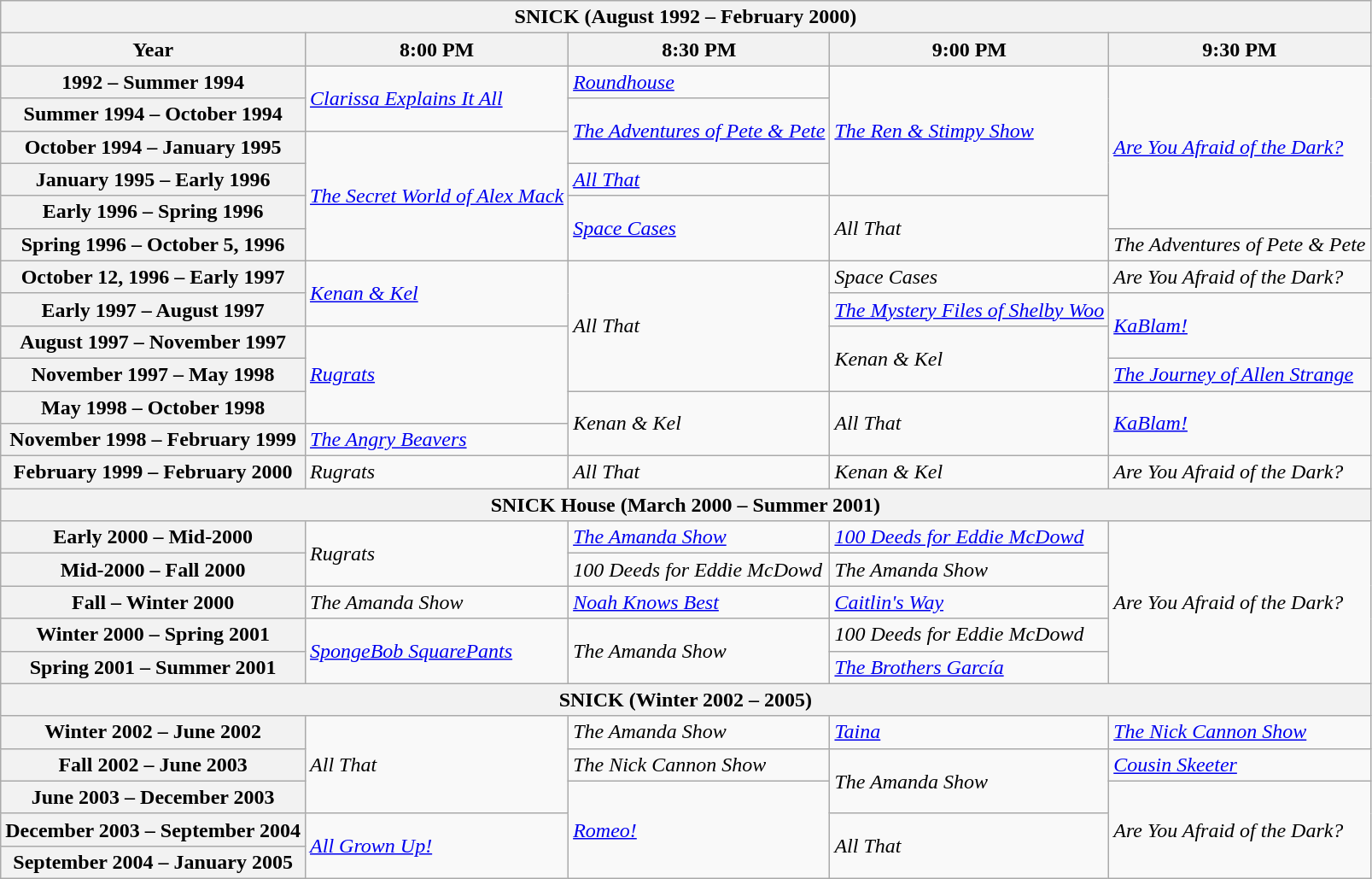<table class="wikitable">
<tr>
<th colspan="5">SNICK (August 1992 – February 2000)</th>
</tr>
<tr>
<th>Year</th>
<th>8:00 PM</th>
<th>8:30 PM</th>
<th>9:00 PM</th>
<th>9:30 PM</th>
</tr>
<tr>
<th scope="row">1992 – Summer 1994</th>
<td rowspan="2"><em><a href='#'>Clarissa Explains It All</a></em></td>
<td><em><a href='#'>Roundhouse</a></em></td>
<td rowspan="4"><em><a href='#'>The Ren & Stimpy Show</a></em></td>
<td rowspan="5"><em><a href='#'>Are You Afraid of the Dark?</a></em></td>
</tr>
<tr>
<th scope="row">Summer 1994 – October 1994</th>
<td rowspan="2"><em><a href='#'>The Adventures of Pete & Pete</a></em></td>
</tr>
<tr>
<th scope="row">October 1994 – January 1995</th>
<td rowspan="4"><em><a href='#'>The Secret World of Alex Mack</a></em></td>
</tr>
<tr>
<th scope="row">January 1995 – Early 1996</th>
<td><em><a href='#'>All That</a></em></td>
</tr>
<tr>
<th scope="row">Early 1996 – Spring 1996</th>
<td rowspan="2"><em><a href='#'>Space Cases</a></em></td>
<td rowspan="2"><em>All That</em></td>
</tr>
<tr>
<th scope="row">Spring 1996 – October 5, 1996</th>
<td><em>The Adventures of Pete & Pete</em></td>
</tr>
<tr>
<th scope="row">October 12, 1996 – Early 1997</th>
<td rowspan="2"><em><a href='#'>Kenan & Kel</a></em></td>
<td rowspan="4"><em>All That</em></td>
<td><em>Space Cases</em></td>
<td><em>Are You Afraid of the Dark?</em></td>
</tr>
<tr>
<th scope="row">Early 1997 – August 1997</th>
<td><em><a href='#'>The Mystery Files of Shelby Woo</a></em></td>
<td rowspan="2"><em><a href='#'>KaBlam!</a></em></td>
</tr>
<tr>
<th scope="row">August 1997 – November 1997</th>
<td rowspan="3"><em><a href='#'>Rugrats</a></em></td>
<td rowspan="2"><em>Kenan & Kel</em></td>
</tr>
<tr>
<th scope="row">November 1997 – May 1998</th>
<td><em><a href='#'>The Journey of Allen Strange</a></em></td>
</tr>
<tr>
<th scope="row">May 1998 – October 1998</th>
<td rowspan="2"><em>Kenan & Kel</em></td>
<td rowspan="2"><em>All That</em></td>
<td rowspan="2"><em><a href='#'>KaBlam!</a></em></td>
</tr>
<tr>
<th scope="row">November 1998 – February 1999</th>
<td><em><a href='#'>The Angry Beavers</a></em></td>
</tr>
<tr>
<th scope="row">February 1999 – February 2000</th>
<td><em>Rugrats</em></td>
<td><em>All That</em></td>
<td><em>Kenan & Kel</em></td>
<td><em>Are You Afraid of the Dark?</em></td>
</tr>
<tr>
<th colspan="5">SNICK House (March 2000 – Summer 2001)</th>
</tr>
<tr>
<th scope="row">Early 2000 – Mid-2000</th>
<td rowspan="2"><em>Rugrats</em></td>
<td><em><a href='#'>The Amanda Show</a></em></td>
<td><em><a href='#'>100 Deeds for Eddie McDowd</a></em></td>
<td rowspan="5"><em>Are You Afraid of the Dark?</em></td>
</tr>
<tr>
<th scope="row">Mid-2000 – Fall 2000</th>
<td><em>100 Deeds for Eddie McDowd</em></td>
<td><em>The Amanda Show</em></td>
</tr>
<tr>
<th scope="row">Fall – Winter 2000</th>
<td><em>The Amanda Show</em></td>
<td><em><a href='#'>Noah Knows Best</a></em></td>
<td><em><a href='#'>Caitlin's Way</a></em></td>
</tr>
<tr>
<th scope="row">Winter 2000 – Spring 2001</th>
<td rowspan="2"><em><a href='#'>SpongeBob SquarePants</a></em></td>
<td rowspan="2"><em>The Amanda Show</em></td>
<td><em>100 Deeds for Eddie McDowd</em></td>
</tr>
<tr>
<th scope="row">Spring 2001 – Summer 2001</th>
<td><em><a href='#'>The Brothers García</a></em></td>
</tr>
<tr>
<th colspan="5">SNICK (Winter 2002 – 2005)</th>
</tr>
<tr>
<th scope="row">Winter 2002 – June 2002</th>
<td rowspan="3"><em>All That</em></td>
<td rowspan="1"><em>The Amanda Show</em></td>
<td rowspan="1"><em><a href='#'>Taina</a></em></td>
<td rowspan="1"><em><a href='#'>The Nick Cannon Show</a></em></td>
</tr>
<tr>
<th scope="row">Fall 2002 – June 2003</th>
<td rowspan="1"><em>The Nick Cannon Show</em></td>
<td rowspan="2"><em>The Amanda Show</em></td>
<td rowspan="1"><em><a href='#'>Cousin Skeeter</a></em></td>
</tr>
<tr>
<th scope="row">June 2003 – December 2003</th>
<td rowspan="3"><em><a href='#'>Romeo!</a></em></td>
<td rowspan="3"><em>Are You Afraid of the Dark?</em></td>
</tr>
<tr>
<th scope="row">December 2003 – September 2004</th>
<td rowspan="2"><em><a href='#'>All Grown Up!</a></em></td>
<td rowspan="2"><em>All That</em></td>
</tr>
<tr>
<th scope="row">September 2004 – January 2005</th>
</tr>
</table>
